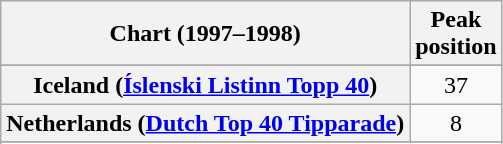<table class="wikitable sortable plainrowheaders" style="text-align:center">
<tr>
<th>Chart (1997–1998)</th>
<th>Peak<br>position</th>
</tr>
<tr>
</tr>
<tr>
</tr>
<tr>
</tr>
<tr>
<th scope="row">Iceland (<a href='#'>Íslenski Listinn Topp 40</a>)</th>
<td>37</td>
</tr>
<tr>
<th scope="row">Netherlands (<a href='#'>Dutch Top 40 Tipparade</a>)</th>
<td>8</td>
</tr>
<tr>
</tr>
<tr>
</tr>
<tr>
</tr>
<tr>
</tr>
<tr>
</tr>
<tr>
</tr>
<tr>
</tr>
<tr>
</tr>
<tr>
</tr>
<tr>
</tr>
</table>
